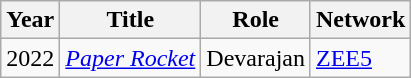<table class="wikitable sortable">
<tr>
<th>Year</th>
<th>Title</th>
<th class="unsortable">Role</th>
<th class="unsortable">Network</th>
</tr>
<tr>
<td>2022</td>
<td><em><a href='#'>Paper Rocket</a></em></td>
<td>Devarajan</td>
<td><a href='#'>ZEE5</a></td>
</tr>
</table>
